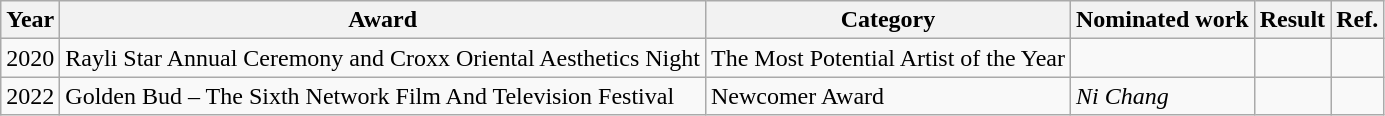<table class="wikitable">
<tr>
<th>Year</th>
<th>Award</th>
<th>Category</th>
<th>Nominated work</th>
<th>Result</th>
<th>Ref.</th>
</tr>
<tr>
<td>2020</td>
<td>Rayli Star Annual Ceremony and Croxx Oriental Aesthetics Night</td>
<td>The Most Potential Artist of the Year</td>
<td></td>
<td></td>
<td></td>
</tr>
<tr>
<td>2022</td>
<td>Golden Bud – The Sixth Network Film And Television Festival</td>
<td>Newcomer Award</td>
<td><em>Ni Chang</em></td>
<td></td>
<td></td>
</tr>
</table>
